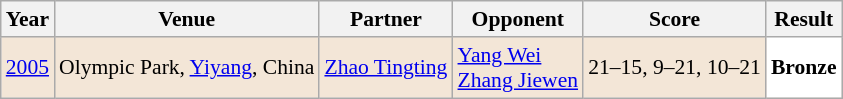<table class="sortable wikitable" style="font-size: 90%;">
<tr>
<th>Year</th>
<th>Venue</th>
<th>Partner</th>
<th>Opponent</th>
<th>Score</th>
<th>Result</th>
</tr>
<tr style="background:#F3E6D7">
<td align="center"><a href='#'>2005</a></td>
<td align="left">Olympic Park, <a href='#'>Yiyang</a>, China</td>
<td align="left"> <a href='#'>Zhao Tingting</a></td>
<td align="left"> <a href='#'>Yang Wei</a><br> <a href='#'>Zhang Jiewen</a></td>
<td align="left">21–15, 9–21, 10–21</td>
<td style="text-align:left; background:white"> <strong>Bronze</strong></td>
</tr>
</table>
